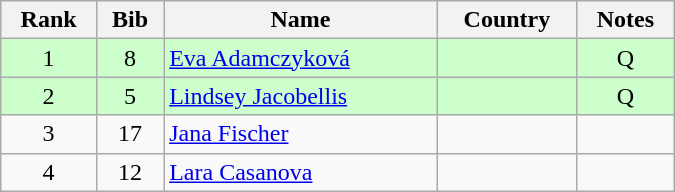<table class="wikitable" style="text-align:center; width:450px">
<tr>
<th>Rank</th>
<th>Bib</th>
<th>Name</th>
<th>Country</th>
<th>Notes</th>
</tr>
<tr bgcolor=ccffcc>
<td>1</td>
<td>8</td>
<td align=left><a href='#'>Eva Adamczyková</a></td>
<td align=left></td>
<td>Q</td>
</tr>
<tr bgcolor=ccffcc>
<td>2</td>
<td>5</td>
<td align=left><a href='#'>Lindsey Jacobellis</a></td>
<td align=left></td>
<td>Q</td>
</tr>
<tr>
<td>3</td>
<td>17</td>
<td align=left><a href='#'>Jana Fischer</a></td>
<td align=left></td>
<td></td>
</tr>
<tr>
<td>4</td>
<td>12</td>
<td align=left><a href='#'>Lara Casanova</a></td>
<td align=left></td>
<td></td>
</tr>
</table>
